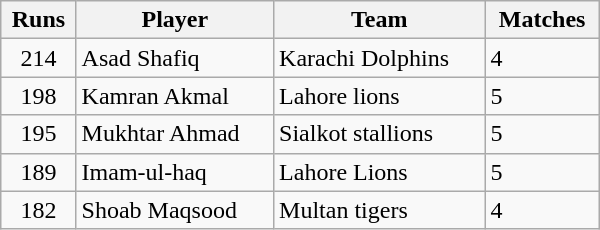<table class="wikitable sortable" style="width:400px;">
<tr>
<th>Runs</th>
<th>Player</th>
<th>Team</th>
<th>Matches</th>
</tr>
<tr>
<td style="text-align:center">214</td>
<td>Asad Shafiq</td>
<td>Karachi Dolphins</td>
<td>4</td>
</tr>
<tr>
<td style="text-align:center">198</td>
<td>Kamran Akmal</td>
<td>Lahore lions</td>
<td>5</td>
</tr>
<tr>
<td style="text-align:center">195</td>
<td>Mukhtar Ahmad</td>
<td>Sialkot stallions</td>
<td>5</td>
</tr>
<tr>
<td style="text-align:center">189</td>
<td>Imam-ul-haq</td>
<td>Lahore Lions</td>
<td>5</td>
</tr>
<tr>
<td style="text-align:center">182</td>
<td>Shoab Maqsood</td>
<td>Multan tigers</td>
<td>4</td>
</tr>
</table>
